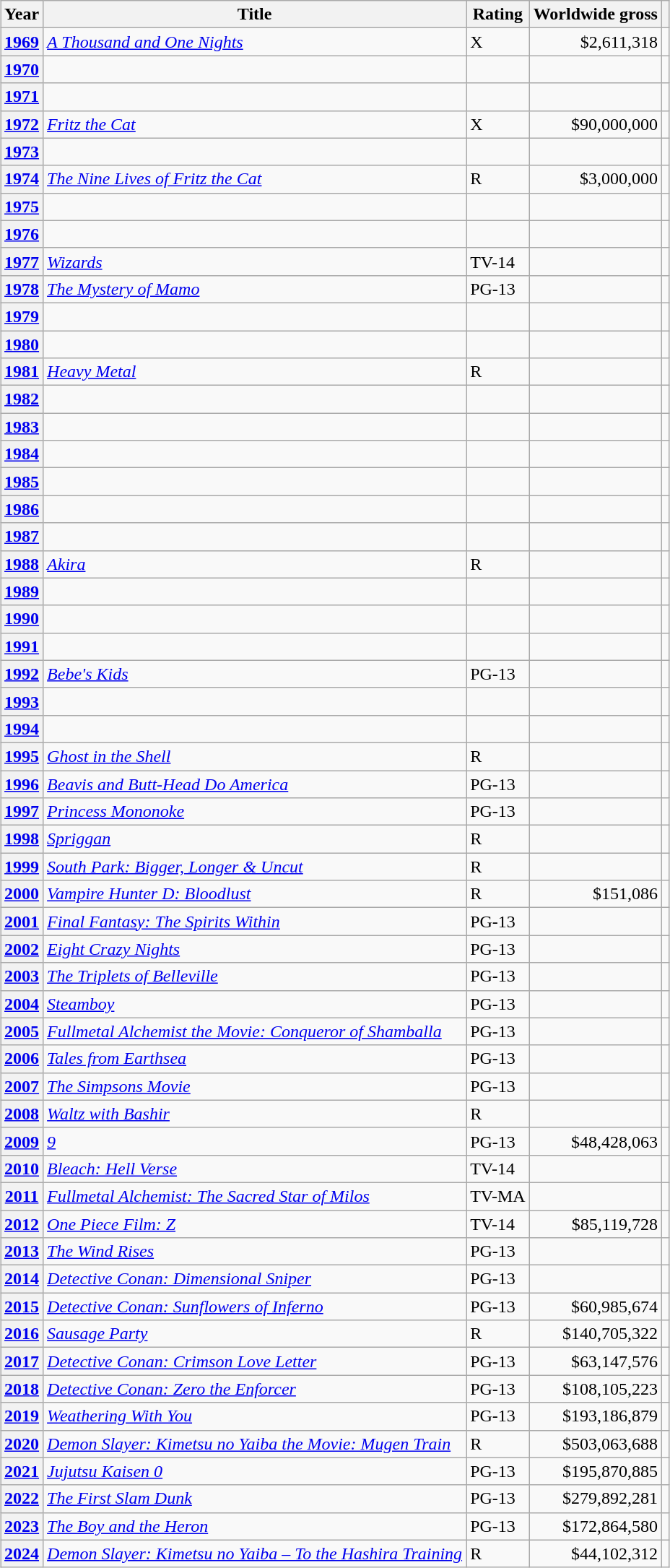<table class="wikitable plainrowheaders" style="margin:auto; margin:auto;">
<tr>
<th scope="col">Year</th>
<th scope="col">Title</th>
<th>Rating</th>
<th scope="col">Worldwide gross</th>
<th scope="col"></th>
</tr>
<tr>
<th scope="row" style="text-align:center;"><a href='#'>1969</a></th>
<td><em><a href='#'>A Thousand and One Nights</a></em></td>
<td>X</td>
<td style="text-align:right;">$2,611,318</td>
<td style="text-align:center;"></td>
</tr>
<tr>
<th scope="row" style="text-align:center;"><a href='#'>1970</a></th>
<td></td>
<td></td>
<td></td>
<td></td>
</tr>
<tr>
<th scope="row" style="text-align:center;"><a href='#'>1971</a></th>
<td></td>
<td></td>
<td></td>
<td></td>
</tr>
<tr>
<th scope="row" style="text-align:center;"><a href='#'>1972</a></th>
<td><em><a href='#'>Fritz the Cat</a></em></td>
<td>X</td>
<td style="text-align:right;">$90,000,000</td>
<td style="text-align:center;"></td>
</tr>
<tr>
<th scope="row" style="text-align:center;"><a href='#'>1973</a></th>
<td></td>
<td></td>
<td></td>
<td></td>
</tr>
<tr>
<th scope="row" style="text-align:center;"><a href='#'>1974</a></th>
<td><em><a href='#'>The Nine Lives of Fritz the Cat</a></em></td>
<td>R</td>
<td style="text-align:right;">$3,000,000</td>
<td style="text-align:center;"></td>
</tr>
<tr>
<th scope="row" style="text-align:center;"><a href='#'>1975</a></th>
<td></td>
<td></td>
<td></td>
<td></td>
</tr>
<tr>
<th scope="row" style="text-align:center;"><a href='#'>1976</a></th>
<td></td>
<td></td>
<td></td>
<td></td>
</tr>
<tr>
<th scope="row" style="text-align:center;"><a href='#'>1977</a></th>
<td><em><a href='#'>Wizards</a></em></td>
<td>TV-14</td>
<td style="text-align:right;"></td>
<td style="text-align:center;"></td>
</tr>
<tr>
<th scope="row" style="text-align:center;"><a href='#'>1978</a></th>
<td><em><a href='#'>The Mystery of Mamo</a></em></td>
<td>PG-13</td>
<td style="text-align:right;"></td>
<td style="text-align:center;"></td>
</tr>
<tr>
<th scope="row" style="text-align:center;"><a href='#'>1979</a></th>
<td></td>
<td></td>
<td></td>
<td></td>
</tr>
<tr>
<th scope="row" style="text-align:center;"><a href='#'>1980</a></th>
<td></td>
<td></td>
<td></td>
<td></td>
</tr>
<tr>
<th scope="row" style="text-align:center;"><a href='#'>1981</a></th>
<td><em><a href='#'>Heavy Metal</a></em></td>
<td>R</td>
<td style="text-align:right;"></td>
<td style="text-align:center;"></td>
</tr>
<tr>
<th scope="row" style="text-align:center;"><a href='#'>1982</a></th>
<td></td>
<td></td>
<td></td>
<td></td>
</tr>
<tr>
<th scope="row" style="text-align:center;"><a href='#'>1983</a></th>
<td></td>
<td></td>
<td></td>
<td></td>
</tr>
<tr>
<th scope="row" style="text-align:center;"><a href='#'>1984</a></th>
<td></td>
<td></td>
<td></td>
<td></td>
</tr>
<tr>
<th scope="row" style="text-align:center;"><a href='#'>1985</a></th>
<td></td>
<td></td>
<td></td>
<td></td>
</tr>
<tr>
<th scope="row" style="text-align:center;"><a href='#'>1986</a></th>
<td></td>
<td></td>
<td></td>
<td></td>
</tr>
<tr>
<th scope="row" style="text-align:center;"><a href='#'>1987</a></th>
<td></td>
<td></td>
<td></td>
<td></td>
</tr>
<tr>
<th scope="row" style="text-align:center;"><a href='#'>1988</a></th>
<td><em><a href='#'>Akira</a></em></td>
<td>R</td>
<td style="text-align:right;"></td>
<td style="text-align:center;"></td>
</tr>
<tr>
<th scope="row" style="text-align:center;"><a href='#'>1989</a></th>
<td></td>
<td></td>
<td></td>
<td></td>
</tr>
<tr>
<th scope="row" style="text-align:center;"><a href='#'>1990</a></th>
<td></td>
<td></td>
<td></td>
<td></td>
</tr>
<tr>
<th scope="row" style="text-align:center;"><a href='#'>1991</a></th>
<td></td>
<td></td>
<td></td>
<td></td>
</tr>
<tr>
<th scope="row" style="text-align:center;"><a href='#'>1992</a></th>
<td><em><a href='#'>Bebe's Kids</a></em></td>
<td>PG-13</td>
<td style="text-align:right;"></td>
<td style="text-align:center;"></td>
</tr>
<tr>
<th scope="row" style="text-align:center;"><a href='#'>1993</a></th>
<td></td>
<td></td>
<td></td>
<td></td>
</tr>
<tr>
<th scope="row" style="text-align:center;"><a href='#'>1994</a></th>
<td></td>
<td></td>
<td></td>
<td></td>
</tr>
<tr>
<th scope="row" style="text-align:center;"><a href='#'>1995</a></th>
<td><em><a href='#'>Ghost in the Shell</a></em></td>
<td>R</td>
<td style="text-align:right;"></td>
<td style="text-align:center;"></td>
</tr>
<tr>
<th scope="row" style="text-align:center;"><a href='#'>1996</a></th>
<td><em><a href='#'>Beavis and Butt-Head Do America</a></em></td>
<td>PG-13</td>
<td style="text-align:right;"></td>
<td style="text-align:center;"></td>
</tr>
<tr>
<th scope="row" style="text-align:center;"><a href='#'>1997</a></th>
<td><em><a href='#'>Princess Mononoke</a></em></td>
<td>PG-13</td>
<td style="text-align:right;"></td>
<td style="text-align:center;"></td>
</tr>
<tr>
<th scope="row" style="text-align:center;"><a href='#'>1998</a></th>
<td><em><a href='#'>Spriggan</a></em></td>
<td>R</td>
<td style="text-align:right;"></td>
<td style="text-align:center;"></td>
</tr>
<tr>
<th scope="row" style="text-align:center;"><a href='#'>1999</a></th>
<td><em><a href='#'>South Park: Bigger, Longer & Uncut</a></em></td>
<td>R</td>
<td style="text-align:right;"></td>
<td style="text-align:center;"></td>
</tr>
<tr>
<th scope="row" style="text-align:center;"><a href='#'>2000</a></th>
<td><em><a href='#'>Vampire Hunter D: Bloodlust</a></em></td>
<td>R</td>
<td style="text-align:right;">$151,086</td>
<td style="text-align:center;"></td>
</tr>
<tr>
<th scope="row" style="text-align:center;"><a href='#'>2001</a></th>
<td><em><a href='#'>Final Fantasy: The Spirits Within</a></em></td>
<td>PG-13</td>
<td style="text-align:right;"></td>
<td style="text-align:center;"></td>
</tr>
<tr>
<th scope="row" style="text-align:center;"><a href='#'>2002</a></th>
<td><em><a href='#'>Eight Crazy Nights</a></em></td>
<td>PG-13</td>
<td style="text-align:right;"></td>
<td style="text-align:center;"></td>
</tr>
<tr>
<th scope="row" style="text-align:center;"><a href='#'>2003</a></th>
<td><em><a href='#'>The Triplets of Belleville</a></em></td>
<td>PG-13</td>
<td style="text-align:right;"></td>
<td style="text-align:center;"></td>
</tr>
<tr>
<th scope="row" style="text-align:center;"><a href='#'>2004</a></th>
<td><em><a href='#'>Steamboy</a></em></td>
<td>PG-13</td>
<td style="text-align:right;"></td>
<td style="text-align:center;"></td>
</tr>
<tr>
<th scope="row" style="text-align:center;"><a href='#'>2005</a></th>
<td><em><a href='#'>Fullmetal Alchemist the Movie: Conqueror of Shamballa</a></em></td>
<td>PG-13</td>
<td style="text-align:right;"></td>
<td style="text-align:center;"></td>
</tr>
<tr>
<th scope="row" style="text-align:center;"><a href='#'>2006</a></th>
<td><em><a href='#'>Tales from Earthsea</a></em></td>
<td>PG-13</td>
<td style="text-align:right;"></td>
<td style="text-align:center;"></td>
</tr>
<tr>
<th scope="row" style="text-align:center;"><a href='#'>2007</a></th>
<td><em><a href='#'>The Simpsons Movie</a></em></td>
<td>PG-13</td>
<td style="text-align:right;"></td>
<td style="text-align:center;"></td>
</tr>
<tr>
<th scope="row" style="text-align:center;"><a href='#'>2008</a></th>
<td><em><a href='#'>Waltz with Bashir</a></em></td>
<td>R</td>
<td style="text-align:right;"></td>
<td style="text-align:center;"></td>
</tr>
<tr>
<th scope="row" style="text-align:center;"><a href='#'>2009</a></th>
<td><em><a href='#'>9</a></em></td>
<td>PG-13</td>
<td style="text-align:right;">$48,428,063</td>
<td style="text-align:center;"></td>
</tr>
<tr>
<th scope="row" style="text-align:center;"><a href='#'>2010</a></th>
<td><em><a href='#'>Bleach: Hell Verse</a></em></td>
<td>TV-14</td>
<td style="text-align:right;"></td>
<td style="text-align:center;"></td>
</tr>
<tr>
<th scope="row" style="text-align:center;"><a href='#'>2011</a></th>
<td><em><a href='#'>Fullmetal Alchemist: The Sacred Star of Milos</a></em></td>
<td>TV-MA</td>
<td style="text-align:right;"></td>
<td style="text-align:center;"></td>
</tr>
<tr>
<th scope="row" style="text-align:center;"><a href='#'>2012</a></th>
<td><em><a href='#'>One Piece Film: Z</a></em></td>
<td>TV-14</td>
<td style="text-align:right;">$85,119,728</td>
<td style="text-align:center;"></td>
</tr>
<tr>
<th scope="row" style="text-align:center;"><a href='#'>2013</a></th>
<td><em><a href='#'>The Wind Rises</a></em></td>
<td>PG-13</td>
<td style="text-align:right;"></td>
<td style="text-align:center;"></td>
</tr>
<tr>
<th scope="row" style="text-align:center;"><a href='#'>2014</a></th>
<td><em><a href='#'>Detective Conan: Dimensional Sniper</a></em></td>
<td>PG-13</td>
<td style="text-align:right;"></td>
<td style="text-align:center;"></td>
</tr>
<tr>
<th scope="row" style="text-align:center;"><a href='#'>2015</a></th>
<td><em><a href='#'>Detective Conan: Sunflowers of Inferno</a></em></td>
<td>PG-13</td>
<td style="text-align:right;">$60,985,674</td>
<td style="text-align:center;"></td>
</tr>
<tr>
<th scope="row" style="text-align:center;"><a href='#'>2016</a></th>
<td><em><a href='#'>Sausage Party</a></em></td>
<td>R</td>
<td style="text-align:right;">$140,705,322</td>
<td style="text-align:center;"></td>
</tr>
<tr>
<th scope="row" style="text-align:center;"><a href='#'>2017</a></th>
<td><em><a href='#'>Detective Conan: Crimson Love Letter</a></em></td>
<td>PG-13</td>
<td style="text-align:right;">$63,147,576</td>
<td style="text-align:center;"></td>
</tr>
<tr>
<th scope="row" style="text-align:center;"><a href='#'>2018</a></th>
<td><em><a href='#'>Detective Conan: Zero the Enforcer</a></em></td>
<td>PG-13</td>
<td style="text-align:right;">$108,105,223</td>
<td style="text-align:center;"></td>
</tr>
<tr>
<th scope="row" style="text-align:center;"><a href='#'>2019</a></th>
<td><em><a href='#'>Weathering With You</a></em></td>
<td>PG-13</td>
<td style="text-align:right;">$193,186,879</td>
<td style="text-align:center;"></td>
</tr>
<tr>
<th scope="row" style="text-align:center;"><a href='#'>2020</a></th>
<td><em><a href='#'>Demon Slayer: Kimetsu no Yaiba the Movie: Mugen Train</a></em></td>
<td>R</td>
<td style="text-align:right;">$503,063,688</td>
<td style="text-align:center;"></td>
</tr>
<tr>
<th scope="row" style="text-align:center;"><a href='#'>2021</a></th>
<td><em><a href='#'>Jujutsu Kaisen 0</a></em></td>
<td>PG-13</td>
<td style="text-align:right;">$195,870,885</td>
<td style="text-align:center;"></td>
</tr>
<tr>
<th scope="row" style="text-align:center;"><a href='#'>2022</a></th>
<td><em><a href='#'>The First Slam Dunk</a></em></td>
<td>PG-13</td>
<td style="text-align:right;">$279,892,281</td>
<td style="text-align:center;"></td>
</tr>
<tr>
<th scope="row" style="text-align:center;"><a href='#'>2023</a></th>
<td><em><a href='#'>The Boy and the Heron</a></em></td>
<td>PG-13</td>
<td style="text-align:right;">$172,864,580</td>
<td style="text-align:center;"></td>
</tr>
<tr>
<th scope="row" style="text-align:center;"><a href='#'>2024</a></th>
<td><em><a href='#'>Demon Slayer: Kimetsu no Yaiba – To the Hashira Training</a></em></td>
<td>R</td>
<td style="text-align:right;">$44,102,312</td>
<td style="text-align:center;"></td>
</tr>
</table>
